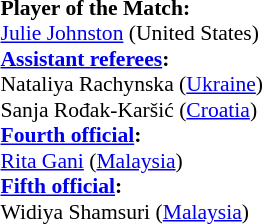<table width=50% style="font-size: 90%">
<tr>
<td><br><strong>Player of the Match:</strong>
<br><a href='#'>Julie Johnston</a> (United States)<br><strong><a href='#'>Assistant referees</a>:</strong>
<br>Nataliya Rachynska (<a href='#'>Ukraine</a>)
<br>Sanja Rođak-Karšić (<a href='#'>Croatia</a>)
<br><strong><a href='#'>Fourth official</a>:</strong>
<br><a href='#'>Rita Gani</a> (<a href='#'>Malaysia</a>)
<br><strong><a href='#'>Fifth official</a>:</strong>
<br>Widiya Shamsuri (<a href='#'>Malaysia</a>)</td>
</tr>
</table>
